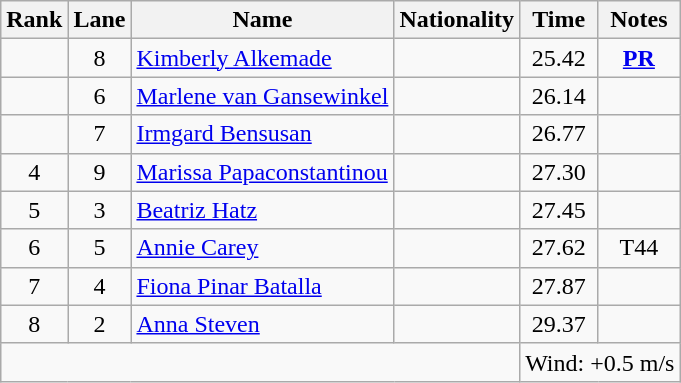<table class="wikitable sortable" style="text-align:center">
<tr>
<th>Rank</th>
<th>Lane</th>
<th>Name</th>
<th>Nationality</th>
<th>Time</th>
<th>Notes</th>
</tr>
<tr>
<td></td>
<td>8</td>
<td align=left><a href='#'>Kimberly Alkemade</a></td>
<td align=left></td>
<td>25.42</td>
<td><strong><a href='#'>PR</a></strong></td>
</tr>
<tr>
<td></td>
<td>6</td>
<td align=left><a href='#'>Marlene van Gansewinkel</a></td>
<td align=left></td>
<td>26.14</td>
<td></td>
</tr>
<tr>
<td></td>
<td>7</td>
<td align=left><a href='#'>Irmgard Bensusan</a></td>
<td align=left></td>
<td>26.77</td>
<td></td>
</tr>
<tr>
<td>4</td>
<td>9</td>
<td align=left><a href='#'>Marissa Papaconstantinou</a></td>
<td align=left></td>
<td>27.30</td>
<td></td>
</tr>
<tr>
<td>5</td>
<td>3</td>
<td align=left><a href='#'>Beatriz Hatz</a></td>
<td align=left></td>
<td>27.45</td>
<td></td>
</tr>
<tr>
<td>6</td>
<td>5</td>
<td align=left><a href='#'>Annie Carey</a></td>
<td align=left></td>
<td>27.62</td>
<td>T44 </td>
</tr>
<tr>
<td>7</td>
<td>4</td>
<td align=left><a href='#'>Fiona Pinar Batalla</a></td>
<td align=left></td>
<td>27.87</td>
<td></td>
</tr>
<tr>
<td>8</td>
<td>2</td>
<td align=left><a href='#'>Anna Steven</a></td>
<td align=left></td>
<td>29.37</td>
<td></td>
</tr>
<tr class="sortbottom">
<td colspan="4"></td>
<td colspan="2" style="text-align:left;">Wind: +0.5 m/s</td>
</tr>
</table>
